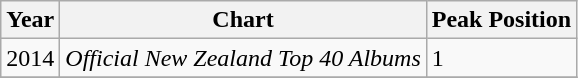<table class="wikitable">
<tr>
<th>Year</th>
<th>Chart</th>
<th>Peak Position</th>
</tr>
<tr>
<td>2014</td>
<td><em>Official New Zealand Top 40 Albums</em></td>
<td>1</td>
</tr>
<tr>
</tr>
</table>
